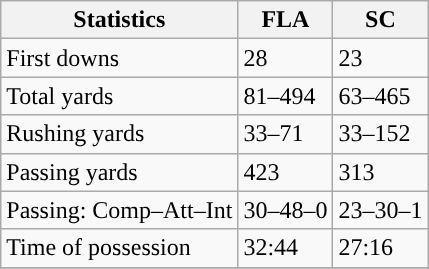<table class="wikitable" style="float: left;">
<tr>
<th>Statistics</th>
<th>FLA</th>
<th>SC</th>
</tr>
<tr>
<td>First downs</td>
<td>28</td>
<td>23</td>
</tr>
<tr>
<td>Total yards</td>
<td>81–494</td>
<td>63–465</td>
</tr>
<tr>
<td>Rushing yards</td>
<td>33–71</td>
<td>33–152</td>
</tr>
<tr>
<td>Passing yards</td>
<td>423</td>
<td>313</td>
</tr>
<tr>
<td>Passing: Comp–Att–Int</td>
<td>30–48–0</td>
<td>23–30–1</td>
</tr>
<tr>
<td>Time of possession</td>
<td>32:44</td>
<td>27:16</td>
</tr>
<tr>
</tr>
</table>
